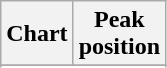<table class="wikitable sortable">
<tr>
<th>Chart</th>
<th>Peak<br>position</th>
</tr>
<tr>
</tr>
<tr>
</tr>
</table>
